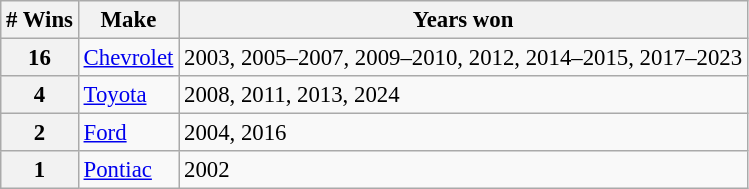<table class="wikitable" style="font-size: 95%;">
<tr>
<th># Wins</th>
<th>Make</th>
<th>Years won</th>
</tr>
<tr>
<th>16</th>
<td> <a href='#'>Chevrolet</a></td>
<td>2003, 2005–2007, 2009–2010, 2012, 2014–2015, 2017–2023</td>
</tr>
<tr>
<th>4</th>
<td> <a href='#'>Toyota</a></td>
<td>2008, 2011, 2013, 2024</td>
</tr>
<tr>
<th>2</th>
<td> <a href='#'>Ford</a></td>
<td>2004, 2016</td>
</tr>
<tr>
<th>1</th>
<td> <a href='#'>Pontiac</a></td>
<td>2002</td>
</tr>
</table>
